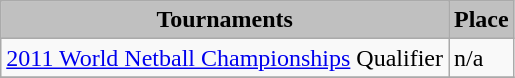<table class="wikitable collapsible" border="1">
<tr>
<th style="background:silver;">Tournaments</th>
<th style="background:silver;">Place</th>
</tr>
<tr>
<td><a href='#'>2011 World Netball Championships</a> Qualifier</td>
<td>n/a</td>
</tr>
<tr>
</tr>
</table>
